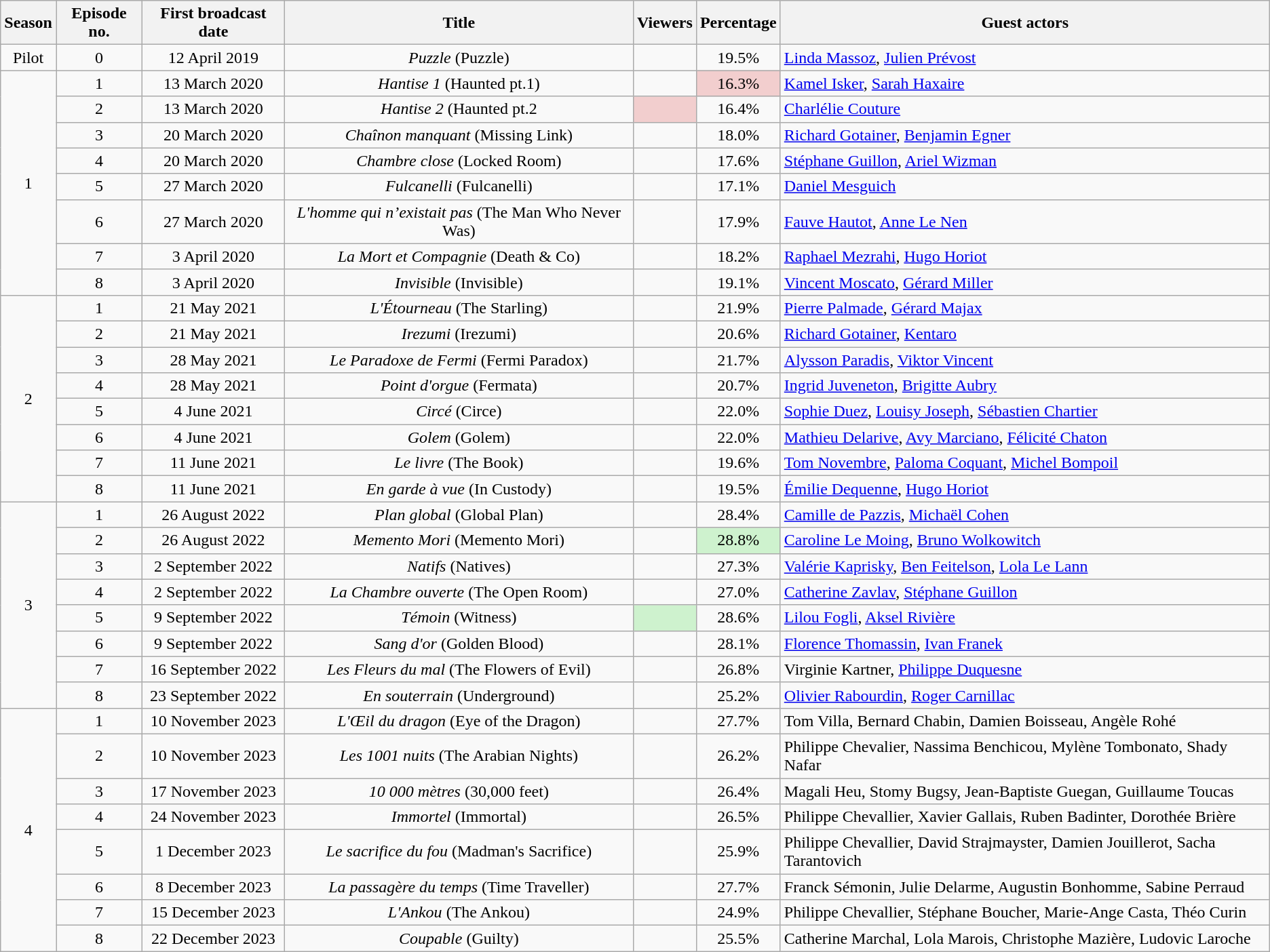<table class="wikitable sortable">
<tr>
<th>Season</th>
<th>Episode no.</th>
<th>First broadcast date</th>
<th>Title</th>
<th>Viewers</th>
<th>Percentage</th>
<th>Guest actors</th>
</tr>
<tr>
<td align="center">Pilot</td>
<td align="center">0</td>
<td align="center">12 April 2019</td>
<td align="center"><em>Puzzle</em> (Puzzle)</td>
<td align="center"></td>
<td align="center">19.5%</td>
<td><a href='#'>Linda Massoz</a>, <a href='#'>Julien Prévost</a></td>
</tr>
<tr>
<td rowspan="8" align="center">1</td>
<td align="center">1</td>
<td align="center">13 March 2020</td>
<td align="center"><em>Hantise 1</em> (Haunted pt.1)</td>
<td align="center"></td>
<td bgcolor="#F2CECE" align="center">16.3%</td>
<td><a href='#'>Kamel Isker</a>, <a href='#'>Sarah Haxaire</a></td>
</tr>
<tr>
<td align="center">2</td>
<td align="center">13 March 2020</td>
<td align="center"><em>Hantise 2</em> (Haunted pt.2</td>
<td bgcolor="#f2cece" align="center"></td>
<td align="center">16.4%</td>
<td><a href='#'>Charlélie Couture</a></td>
</tr>
<tr>
<td align="center">3</td>
<td align="center">20 March 2020</td>
<td align="center"><em>Chaînon manquant</em> (Missing Link)</td>
<td align="center"></td>
<td align="center">18.0%</td>
<td><a href='#'>Richard Gotainer</a>, <a href='#'>Benjamin Egner</a></td>
</tr>
<tr>
<td align="center">4</td>
<td align="center">20 March 2020</td>
<td align="center"><em>Chambre close</em> (Locked Room)</td>
<td align="center"></td>
<td align="center">17.6%</td>
<td><a href='#'>Stéphane Guillon</a>, <a href='#'>Ariel Wizman</a></td>
</tr>
<tr>
<td align="center">5</td>
<td align="center">27 March 2020</td>
<td align="center"><em>Fulcanelli</em> (Fulcanelli)</td>
<td align="center"></td>
<td align="center">17.1%</td>
<td><a href='#'>Daniel Mesguich</a></td>
</tr>
<tr>
<td align="center">6</td>
<td align="center">27 March 2020</td>
<td align="center"><em>L'homme qui n’existait pas</em> (The Man Who Never Was)</td>
<td align="center"></td>
<td align="center">17.9%</td>
<td><a href='#'>Fauve Hautot</a>, <a href='#'>Anne Le Nen</a></td>
</tr>
<tr>
<td align="center">7</td>
<td align="center">3 April 2020</td>
<td align="center"><em>La Mort et Compagnie</em> (Death & Co)</td>
<td align="center"></td>
<td align="center">18.2%</td>
<td><a href='#'>Raphael Mezrahi</a>, <a href='#'>Hugo Horiot</a></td>
</tr>
<tr>
<td align="center">8</td>
<td align="center">3 April 2020</td>
<td align="center"><em>Invisible</em> (Invisible)</td>
<td align="center"></td>
<td align="center">19.1%</td>
<td><a href='#'>Vincent Moscato</a>, <a href='#'>Gérard Miller</a></td>
</tr>
<tr>
<td rowspan="8" align="center">2</td>
<td align="center">1</td>
<td align="center">21 May 2021</td>
<td align="center"><em>L'Étourneau</em> (The Starling)</td>
<td align="center"></td>
<td align="center">21.9%</td>
<td><a href='#'>Pierre Palmade</a>, <a href='#'>Gérard Majax</a></td>
</tr>
<tr>
<td align="center">2</td>
<td align="center">21 May 2021</td>
<td align="center"><em>Irezumi</em> (Irezumi)</td>
<td align="center"></td>
<td align="center">20.6%</td>
<td><a href='#'>Richard Gotainer</a>, <a href='#'>Kentaro</a></td>
</tr>
<tr>
<td align="center">3</td>
<td align="center">28 May 2021</td>
<td align="center"><em>Le Paradoxe de Fermi</em> (Fermi Paradox)</td>
<td align="center"></td>
<td align="center">21.7%</td>
<td><a href='#'>Alysson Paradis</a>, <a href='#'>Viktor Vincent</a></td>
</tr>
<tr>
<td align="center">4</td>
<td align="center">28 May 2021</td>
<td align="center"><em>Point d'orgue</em> (Fermata)</td>
<td align="center"></td>
<td align="center">20.7%</td>
<td><a href='#'>Ingrid Juveneton</a>, <a href='#'>Brigitte Aubry</a></td>
</tr>
<tr>
<td align="center">5</td>
<td align="center">4 June 2021</td>
<td align="center"><em>Circé</em> (Circe)</td>
<td align="center"></td>
<td align="center">22.0%</td>
<td><a href='#'>Sophie Duez</a>, <a href='#'>Louisy Joseph</a>, <a href='#'>Sébastien Chartier</a></td>
</tr>
<tr>
<td align="center">6</td>
<td align="center">4 June 2021</td>
<td align="center"><em>Golem</em> (Golem)</td>
<td align="center"></td>
<td align="center">22.0%</td>
<td><a href='#'>Mathieu Delarive</a>, <a href='#'>Avy Marciano</a>, <a href='#'>Félicité Chaton</a></td>
</tr>
<tr>
<td align="center">7</td>
<td align="center">11 June 2021</td>
<td align="center"><em>Le livre</em> (The Book)</td>
<td align="center"></td>
<td align="center">19.6%</td>
<td><a href='#'>Tom Novembre</a>, <a href='#'>Paloma Coquant</a>, <a href='#'>Michel Bompoil</a></td>
</tr>
<tr>
<td align="center">8</td>
<td align="center">11 June 2021</td>
<td align="center"><em>En garde à vue</em> (In Custody)</td>
<td align="center"></td>
<td align="center">19.5%</td>
<td><a href='#'>Émilie Dequenne</a>, <a href='#'>Hugo Horiot</a></td>
</tr>
<tr>
<td rowspan="8" align="center">3</td>
<td align="center">1</td>
<td align="center">26 August 2022</td>
<td align="center"><em>Plan global</em> (Global Plan)</td>
<td align="center"></td>
<td align="center">28.4%</td>
<td><a href='#'>Camille de Pazzis</a>, <a href='#'>Michaël Cohen</a></td>
</tr>
<tr>
<td align="center">2</td>
<td align="center">26 August 2022</td>
<td align="center"><em>Memento Mori</em> (Memento Mori)</td>
<td align="center"></td>
<td align="center" bgcolor="#cef2ce" align="center">28.8%</td>
<td><a href='#'>Caroline Le Moing</a>, <a href='#'>Bruno Wolkowitch</a></td>
</tr>
<tr>
<td align="center">3</td>
<td align="center">2 September 2022</td>
<td align="center"><em>Natifs</em> (Natives)</td>
<td align="center"></td>
<td align="center">27.3%</td>
<td><a href='#'>Valérie Kaprisky</a>, <a href='#'>Ben Feitelson</a>, <a href='#'>Lola Le Lann</a></td>
</tr>
<tr>
<td align="center">4</td>
<td align="center">2 September 2022</td>
<td align="center"><em>La Chambre ouverte</em> (The Open Room)</td>
<td align="center"></td>
<td align="center">27.0%</td>
<td><a href='#'>Catherine Zavlav</a>, <a href='#'>Stéphane Guillon</a></td>
</tr>
<tr>
<td align="center">5</td>
<td align="center">9 September 2022</td>
<td align="center"><em>Témoin</em> (Witness)</td>
<td bgcolor="#cef2ce" align="center"></td>
<td align="center">28.6%</td>
<td><a href='#'>Lilou Fogli</a>, <a href='#'>Aksel Rivière</a></td>
</tr>
<tr>
<td align="center">6</td>
<td align="center">9 September 2022</td>
<td align="center"><em>Sang d'or</em> (Golden Blood)</td>
<td align="center"></td>
<td align="center">28.1%</td>
<td><a href='#'>Florence Thomassin</a>, <a href='#'>Ivan Franek</a></td>
</tr>
<tr>
<td align="center">7</td>
<td align="center">16 September 2022</td>
<td align="center"><em>Les Fleurs du mal</em> (The Flowers of Evil)</td>
<td align="center"></td>
<td align="center">26.8%</td>
<td>Virginie Kartner, <a href='#'>Philippe Duquesne</a></td>
</tr>
<tr>
<td align="center">8</td>
<td align="center">23 September 2022</td>
<td align="center"><em>En souterrain</em> (Underground)</td>
<td align="center"></td>
<td align="center">25.2%</td>
<td><a href='#'>Olivier Rabourdin</a>, <a href='#'>Roger Carnillac</a></td>
</tr>
<tr>
<td rowspan="8" align="center">4</td>
<td align="center">1</td>
<td align="center">10 November 2023</td>
<td align="center"><em>L'Œil du dragon</em> (Eye of the Dragon)</td>
<td align="center"></td>
<td align="center">27.7%</td>
<td>Tom Villa, Bernard Chabin, Damien Boisseau, Angèle Rohé</td>
</tr>
<tr>
<td align="center">2</td>
<td align="center">10 November 2023</td>
<td align="center"><em>Les 1001 nuits</em> (The Arabian Nights)</td>
<td align="center"></td>
<td align="center">26.2%</td>
<td>Philippe Chevalier, Nassima Benchicou, Mylène Tombonato, Shady Nafar</td>
</tr>
<tr>
<td align="center">3</td>
<td align="center">17 November 2023</td>
<td align="center"><em>10 000 mètres</em> (30,000 feet)</td>
<td align="center"></td>
<td align="center">26.4%</td>
<td>Magali Heu, Stomy Bugsy, Jean-Baptiste Guegan, Guillaume Toucas</td>
</tr>
<tr>
<td align="center">4</td>
<td align="center">24 November 2023</td>
<td align="center"><em>Immortel</em> (Immortal)</td>
<td align="center"></td>
<td align="center">26.5%</td>
<td>Philippe Chevallier, Xavier Gallais, Ruben Badinter, Dorothée Brière</td>
</tr>
<tr>
<td align="center">5</td>
<td align="center">1 December 2023</td>
<td align="center"><em>Le sacrifice du fou</em> (Madman's Sacrifice)</td>
<td align="center"></td>
<td align="center">25.9%</td>
<td>Philippe Chevallier, David Strajmayster, Damien Jouillerot, Sacha Tarantovich</td>
</tr>
<tr>
<td align="center">6</td>
<td align="center">8 December 2023</td>
<td align="center"><em>La passagère du temps</em> (Time Traveller)</td>
<td align="center"></td>
<td align="center">27.7%</td>
<td>Franck Sémonin, Julie Delarme, Augustin Bonhomme, Sabine Perraud</td>
</tr>
<tr>
<td align="center">7</td>
<td align="center">15 December 2023</td>
<td align="center"><em>L'Ankou</em> (The Ankou)</td>
<td align="center"></td>
<td align="center">24.9%</td>
<td>Philippe Chevallier, Stéphane Boucher, Marie-Ange Casta, Théo Curin</td>
</tr>
<tr>
<td align="center">8</td>
<td align="center">22 December 2023</td>
<td align="center"><em>Coupable</em> (Guilty)</td>
<td align="center"></td>
<td align="center">25.5%</td>
<td>Catherine Marchal, Lola Marois, Christophe Mazière, Ludovic Laroche</td>
</tr>
</table>
